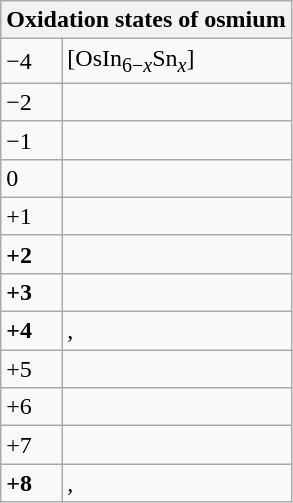<table class="wikitable">
<tr>
<th colspan=2>Oxidation states of osmium</th>
</tr>
<tr>
<td>−4</td>
<td>[OsIn<sub>6−<em>x</em></sub>Sn<sub><em>x</em></sub>]</td>
</tr>
<tr>
<td>−2</td>
<td></td>
</tr>
<tr>
<td>−1</td>
<td></td>
</tr>
<tr>
<td>0</td>
<td><a href='#'></a></td>
</tr>
<tr>
<td>+1</td>
<td></td>
</tr>
<tr>
<td><strong>+2</strong></td>
<td></td>
</tr>
<tr>
<td><strong>+3</strong></td>
<td></td>
</tr>
<tr>
<td><strong>+4</strong></td>
<td><a href='#'></a>, <a href='#'></a></td>
</tr>
<tr>
<td>+5</td>
<td></td>
</tr>
<tr>
<td>+6</td>
<td><a href='#'></a></td>
</tr>
<tr>
<td>+7</td>
<td></td>
</tr>
<tr>
<td><strong>+8</strong></td>
<td><a href='#'></a>, </td>
</tr>
</table>
